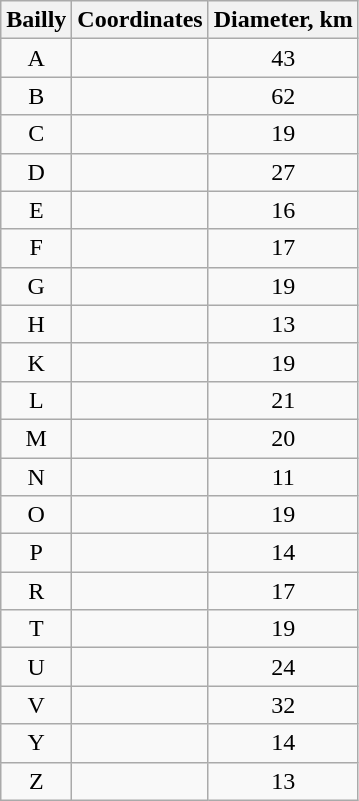<table class="wikitable sortable" style="text-align:center">
<tr>
<th>Bailly</th>
<th class="unsortable">Coordinates</th>
<th>Diameter, km</th>
</tr>
<tr>
<td>A</td>
<td></td>
<td>43</td>
</tr>
<tr>
<td>B</td>
<td></td>
<td>62</td>
</tr>
<tr>
<td>C</td>
<td></td>
<td>19</td>
</tr>
<tr>
<td>D</td>
<td></td>
<td>27</td>
</tr>
<tr>
<td>E</td>
<td></td>
<td>16</td>
</tr>
<tr>
<td>F</td>
<td></td>
<td>17</td>
</tr>
<tr>
<td>G</td>
<td></td>
<td>19</td>
</tr>
<tr>
<td>H</td>
<td></td>
<td>13</td>
</tr>
<tr>
<td>K</td>
<td></td>
<td>19</td>
</tr>
<tr>
<td>L</td>
<td></td>
<td>21</td>
</tr>
<tr>
<td>M</td>
<td></td>
<td>20</td>
</tr>
<tr>
<td>N</td>
<td></td>
<td>11</td>
</tr>
<tr>
<td>O</td>
<td></td>
<td>19</td>
</tr>
<tr>
<td>P</td>
<td></td>
<td>14</td>
</tr>
<tr>
<td>R</td>
<td></td>
<td>17</td>
</tr>
<tr>
<td>T</td>
<td></td>
<td>19</td>
</tr>
<tr>
<td>U</td>
<td></td>
<td>24</td>
</tr>
<tr>
<td>V</td>
<td></td>
<td>32</td>
</tr>
<tr>
<td>Y</td>
<td></td>
<td>14</td>
</tr>
<tr>
<td>Z</td>
<td></td>
<td>13</td>
</tr>
</table>
